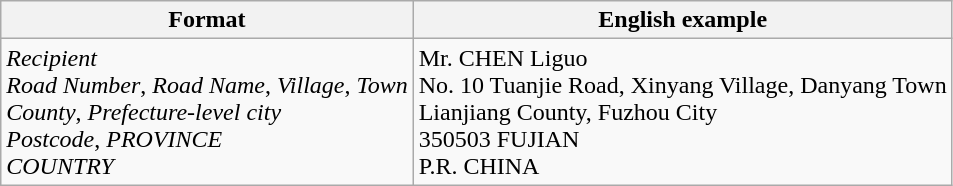<table class="wikitable">
<tr>
<th>Format</th>
<th>English example</th>
</tr>
<tr>
<td><em>Recipient</em><br><em>Road Number</em>, <em>Road Name</em>, <em>Village</em>, <em>Town</em><br><em>County</em>, <em>Prefecture-level city</em><br><em>Postcode</em>, <em>PROVINCE</em><br><em>COUNTRY</em></td>
<td>Mr. CHEN Liguo<br>No. 10 Tuanjie Road, Xinyang Village, Danyang Town<br>Lianjiang County, Fuzhou City<br>350503 FUJIAN<br>P.R. CHINA</td>
</tr>
</table>
